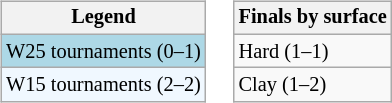<table>
<tr valign=top>
<td><br><table class="wikitable" style=font-size:85%;>
<tr>
<th>Legend</th>
</tr>
<tr style="background:lightblue;">
<td>W25 tournaments (0–1)</td>
</tr>
<tr style="background:#f0f8ff;">
<td>W15 tournaments (2–2)</td>
</tr>
</table>
</td>
<td><br><table class="wikitable" style=font-size:85%;>
<tr>
<th>Finals by surface</th>
</tr>
<tr>
<td>Hard (1–1)</td>
</tr>
<tr>
<td>Clay (1–2)</td>
</tr>
</table>
</td>
</tr>
</table>
